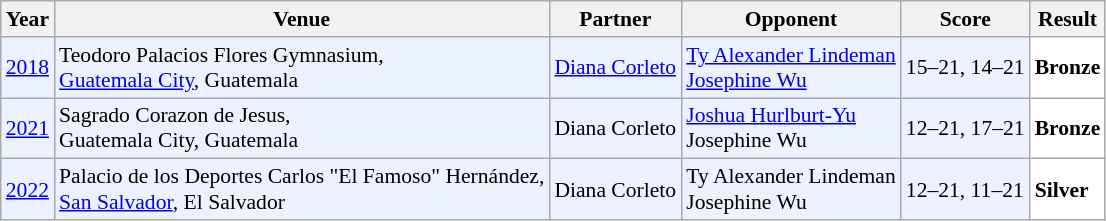<table class="sortable wikitable" style="font-size: 90%;">
<tr>
<th>Year</th>
<th>Venue</th>
<th>Partner</th>
<th>Opponent</th>
<th>Score</th>
<th>Result</th>
</tr>
<tr style="background:#ECF2FF">
<td align="center"><a href='#'>2018</a></td>
<td align="left">Teodoro Palacios Flores Gymnasium,<br><a href='#'>Guatemala City</a>, Guatemala</td>
<td align="left"> <a href='#'>Diana Corleto</a></td>
<td align="left"> <a href='#'>Ty Alexander Lindeman</a><br> <a href='#'>Josephine Wu</a></td>
<td align="left">15–21, 14–21</td>
<td style="text-align:left; background:white"> <strong>Bronze</strong></td>
</tr>
<tr style="background:#ECF2FF">
<td align="center"><a href='#'>2021</a></td>
<td align="left">Sagrado Corazon de Jesus,<br>Guatemala City, Guatemala</td>
<td align="left"> Diana Corleto</td>
<td align="left"> <a href='#'>Joshua Hurlburt-Yu</a><br> Josephine Wu</td>
<td align="left">12–21, 17–21</td>
<td style="text-align:left; background:white"> <strong>Bronze</strong></td>
</tr>
<tr style="background:#ECF2FF">
<td align="center"><a href='#'>2022</a></td>
<td align="left">Palacio de los Deportes Carlos "El Famoso" Hernández,<br><a href='#'>San Salvador</a>, El Salvador</td>
<td align="left"> Diana Corleto</td>
<td align="left"> Ty Alexander Lindeman<br> Josephine Wu</td>
<td align="left">12–21, 11–21</td>
<td style="text-align:left; background:white"> <strong>Silver</strong></td>
</tr>
</table>
